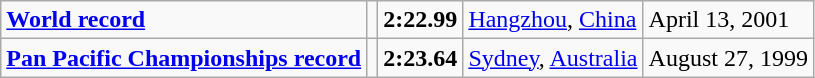<table class="wikitable">
<tr>
<td><strong><a href='#'>World record</a></strong></td>
<td></td>
<td><strong>2:22.99</strong></td>
<td><a href='#'>Hangzhou</a>, <a href='#'>China</a></td>
<td>April 13, 2001</td>
</tr>
<tr>
<td><strong><a href='#'>Pan Pacific Championships record</a></strong></td>
<td></td>
<td><strong>2:23.64</strong></td>
<td><a href='#'>Sydney</a>, <a href='#'>Australia</a></td>
<td>August 27, 1999</td>
</tr>
</table>
